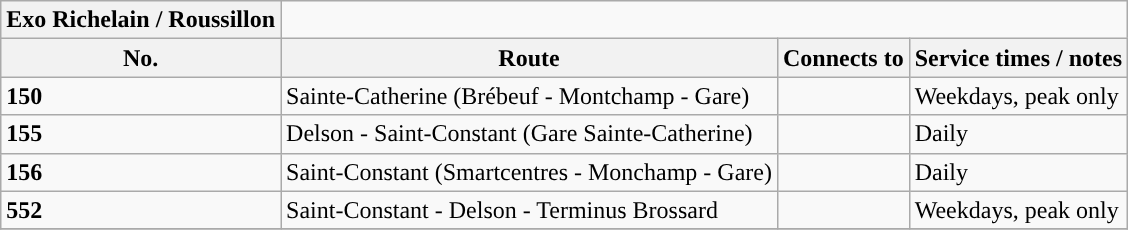<table align=center class="wikitable">
<tr>
<th style="background: #">Exo Richelain / Roussillon</th>
</tr>
<tr>
<th>No.</th>
<th>Route</th>
<th>Connects to</th>
<th>Service times / notes</th>
</tr>
<tr>
<td {{border> <strong>150</strong></td>
<td>Sainte-Catherine (Brébeuf - Montchamp - Gare)</td>
<td></td>
<td>Weekdays, peak only</td>
</tr>
<tr>
<td {{border> <strong>155</strong></td>
<td>Delson - Saint-Constant (Gare Sainte-Catherine)</td>
<td></td>
<td>Daily</td>
</tr>
<tr>
<td {{border> <strong>156</strong></td>
<td>Saint-Constant (Smartcentres - Monchamp - Gare)</td>
<td></td>
<td>Daily</td>
</tr>
<tr>
<td {{border> <strong>552</strong></td>
<td>Saint-Constant - Delson - Terminus Brossard</td>
<td><br></td>
<td>Weekdays, peak only</td>
</tr>
<tr>
</tr>
</table>
